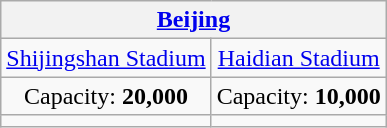<table class="wikitable" style="text-align:center">
<tr>
<th colspan="2"><a href='#'>Beijing</a></th>
</tr>
<tr>
<td><a href='#'>Shijingshan Stadium</a></td>
<td><a href='#'>Haidian Stadium</a></td>
</tr>
<tr>
<td>Capacity: <strong>20,000</strong></td>
<td>Capacity: <strong>10,000</strong></td>
</tr>
<tr>
<td></td>
<td></td>
</tr>
</table>
